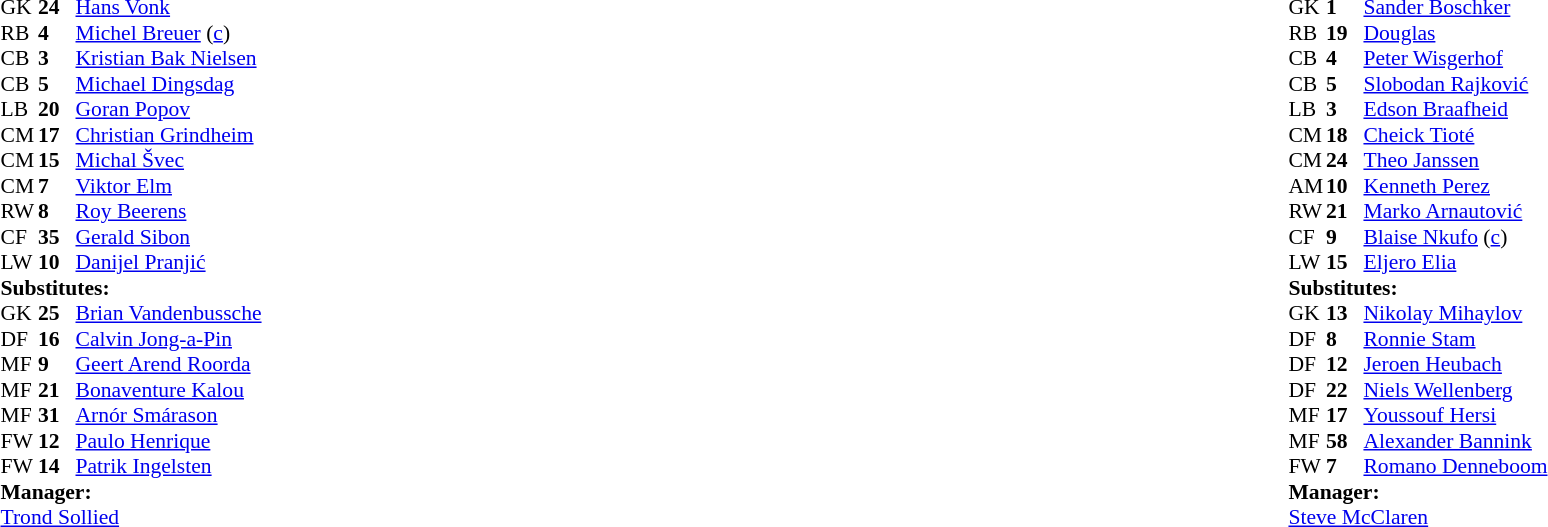<table style="width:100%;">
<tr>
<td style="vertical-align:top; width:40%;"><br><table style="font-size: 90%" cellspacing="0" cellpadding="0">
<tr>
<th width=25></th>
<th width=25></th>
</tr>
<tr>
<td>GK</td>
<td><strong>24</strong></td>
<td> <a href='#'>Hans Vonk</a></td>
</tr>
<tr>
<td>RB</td>
<td><strong>4</strong></td>
<td> <a href='#'>Michel Breuer</a> (<a href='#'>c</a>)</td>
</tr>
<tr>
<td>CB</td>
<td><strong>3</strong></td>
<td> <a href='#'>Kristian Bak Nielsen</a></td>
</tr>
<tr>
<td>CB</td>
<td><strong>5</strong></td>
<td> <a href='#'>Michael Dingsdag</a></td>
</tr>
<tr>
<td>LB</td>
<td><strong>20</strong></td>
<td> <a href='#'>Goran Popov</a></td>
<td></td>
</tr>
<tr>
<td>CM</td>
<td><strong>17</strong></td>
<td> <a href='#'>Christian Grindheim</a></td>
<td></td>
<td></td>
</tr>
<tr>
<td>CM</td>
<td><strong>15</strong></td>
<td> <a href='#'>Michal Švec</a></td>
<td></td>
<td></td>
</tr>
<tr>
<td>CM</td>
<td><strong>7</strong></td>
<td> <a href='#'>Viktor Elm</a></td>
</tr>
<tr>
<td>RW</td>
<td><strong>8</strong></td>
<td> <a href='#'>Roy Beerens</a></td>
<td></td>
<td></td>
</tr>
<tr>
<td>CF</td>
<td><strong>35</strong></td>
<td> <a href='#'>Gerald Sibon</a></td>
<td></td>
</tr>
<tr>
<td>LW</td>
<td><strong>10</strong></td>
<td> <a href='#'>Danijel Pranjić</a></td>
</tr>
<tr>
<td colspan=3><strong>Substitutes:</strong></td>
</tr>
<tr>
<td>GK</td>
<td><strong>25</strong></td>
<td> <a href='#'>Brian Vandenbussche</a></td>
</tr>
<tr>
<td>DF</td>
<td><strong>16</strong></td>
<td> <a href='#'>Calvin Jong-a-Pin</a></td>
</tr>
<tr>
<td>MF</td>
<td><strong>9</strong></td>
<td> <a href='#'>Geert Arend Roorda</a></td>
<td></td>
<td></td>
</tr>
<tr>
<td>MF</td>
<td><strong>21</strong></td>
<td> <a href='#'>Bonaventure Kalou</a></td>
<td></td>
<td></td>
</tr>
<tr>
<td>MF</td>
<td><strong>31</strong></td>
<td> <a href='#'>Arnór Smárason</a></td>
</tr>
<tr>
<td>FW</td>
<td><strong>12</strong></td>
<td> <a href='#'>Paulo Henrique</a></td>
<td></td>
<td></td>
</tr>
<tr>
<td>FW</td>
<td><strong>14</strong></td>
<td> <a href='#'>Patrik Ingelsten</a></td>
</tr>
<tr>
<td colspan=3><strong>Manager:</strong></td>
</tr>
<tr>
<td colspan=4> <a href='#'>Trond Sollied</a></td>
</tr>
</table>
</td>
<td valign="top"></td>
<td style="vertical-align:top; width:50%;"><br><table cellspacing="0" cellpadding="0" style="font-size:90%; margin:auto;">
<tr>
<th width=25></th>
<th width=25></th>
</tr>
<tr>
<td>GK</td>
<td><strong>1</strong></td>
<td> <a href='#'>Sander Boschker</a></td>
</tr>
<tr>
<td>RB</td>
<td><strong>19</strong></td>
<td> <a href='#'>Douglas</a></td>
</tr>
<tr>
<td>CB</td>
<td><strong>4</strong></td>
<td> <a href='#'>Peter Wisgerhof</a></td>
<td></td>
<td></td>
</tr>
<tr>
<td>CB</td>
<td><strong>5</strong></td>
<td> <a href='#'>Slobodan Rajković</a></td>
</tr>
<tr>
<td>LB</td>
<td><strong>3</strong></td>
<td> <a href='#'>Edson Braafheid</a></td>
</tr>
<tr>
<td>CM</td>
<td><strong>18</strong></td>
<td> <a href='#'>Cheick Tioté</a></td>
</tr>
<tr>
<td>CM</td>
<td><strong>24</strong></td>
<td> <a href='#'>Theo Janssen</a></td>
<td></td>
</tr>
<tr>
<td>AM</td>
<td><strong>10</strong></td>
<td> <a href='#'>Kenneth Perez</a></td>
<td></td>
<td></td>
</tr>
<tr>
<td>RW</td>
<td><strong>21</strong></td>
<td> <a href='#'>Marko Arnautović</a></td>
<td></td>
<td></td>
</tr>
<tr>
<td>CF</td>
<td><strong>9</strong></td>
<td> <a href='#'>Blaise Nkufo</a> (<a href='#'>c</a>)</td>
</tr>
<tr>
<td>LW</td>
<td><strong>15</strong></td>
<td> <a href='#'>Eljero Elia</a></td>
<td></td>
</tr>
<tr>
<td colspan=3><strong>Substitutes:</strong></td>
</tr>
<tr>
<td>GK</td>
<td><strong>13</strong></td>
<td> <a href='#'>Nikolay Mihaylov</a></td>
</tr>
<tr>
<td>DF</td>
<td><strong>8</strong></td>
<td> <a href='#'>Ronnie Stam</a></td>
<td></td>
<td></td>
</tr>
<tr>
<td>DF</td>
<td><strong>12</strong></td>
<td> <a href='#'>Jeroen Heubach</a></td>
</tr>
<tr>
<td>DF</td>
<td><strong>22</strong></td>
<td> <a href='#'>Niels Wellenberg</a></td>
</tr>
<tr>
<td>MF</td>
<td><strong>17</strong></td>
<td> <a href='#'>Youssouf Hersi</a></td>
<td></td>
<td></td>
</tr>
<tr>
<td>MF</td>
<td><strong>58</strong></td>
<td> <a href='#'>Alexander Bannink</a></td>
</tr>
<tr>
<td>FW</td>
<td><strong>7</strong></td>
<td> <a href='#'>Romano Denneboom</a></td>
<td></td>
<td></td>
</tr>
<tr>
<td colspan=3><strong>Manager:</strong></td>
</tr>
<tr>
<td colspan=4> <a href='#'>Steve McClaren</a></td>
</tr>
</table>
</td>
</tr>
</table>
